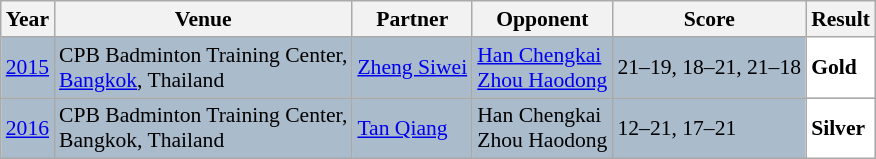<table class="sortable wikitable" style="font-size: 90%;">
<tr>
<th>Year</th>
<th>Venue</th>
<th>Partner</th>
<th>Opponent</th>
<th>Score</th>
<th>Result</th>
</tr>
<tr style="background:#AABBCC">
<td align="center"><a href='#'>2015</a></td>
<td align="left">CPB Badminton Training Center,<br><a href='#'>Bangkok</a>, Thailand</td>
<td align="left"> <a href='#'>Zheng Siwei</a></td>
<td align="left"> <a href='#'>Han Chengkai</a> <br>  <a href='#'>Zhou Haodong</a></td>
<td align="left">21–19, 18–21, 21–18</td>
<td style="text-align:left; background:white"> <strong>Gold</strong></td>
</tr>
<tr style="background:#AABBCC">
<td align="center"><a href='#'>2016</a></td>
<td align="left">CPB Badminton Training Center,<br>Bangkok, Thailand</td>
<td align="left"> <a href='#'>Tan Qiang</a></td>
<td align="left"> Han Chengkai <br>  Zhou Haodong</td>
<td align="left">12–21, 17–21</td>
<td style="text-align:left; background:white"> <strong>Silver</strong></td>
</tr>
</table>
